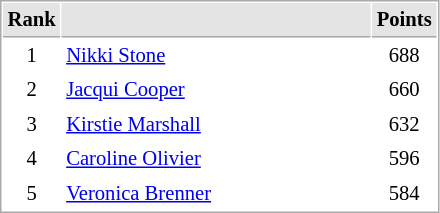<table cellspacing="1" cellpadding="3" style="border:1px solid #AAAAAA;font-size:86%">
<tr bgcolor="#E4E4E4">
<th style="border-bottom:1px solid #AAAAAA" width=10>Rank</th>
<th style="border-bottom:1px solid #AAAAAA" width=200></th>
<th style="border-bottom:1px solid #AAAAAA" width=20>Points</th>
</tr>
<tr>
<td align="center">1</td>
<td> <a href='#'>Nikki Stone</a></td>
<td align=center>688</td>
</tr>
<tr>
<td align="center">2</td>
<td> <a href='#'>Jacqui Cooper</a></td>
<td align=center>660</td>
</tr>
<tr>
<td align="center">3</td>
<td> <a href='#'>Kirstie Marshall</a></td>
<td align=center>632</td>
</tr>
<tr>
<td align="center">4</td>
<td> <a href='#'>Caroline Olivier</a></td>
<td align=center>596</td>
</tr>
<tr>
<td align="center">5</td>
<td> <a href='#'>Veronica Brenner</a></td>
<td align=center>584</td>
</tr>
</table>
